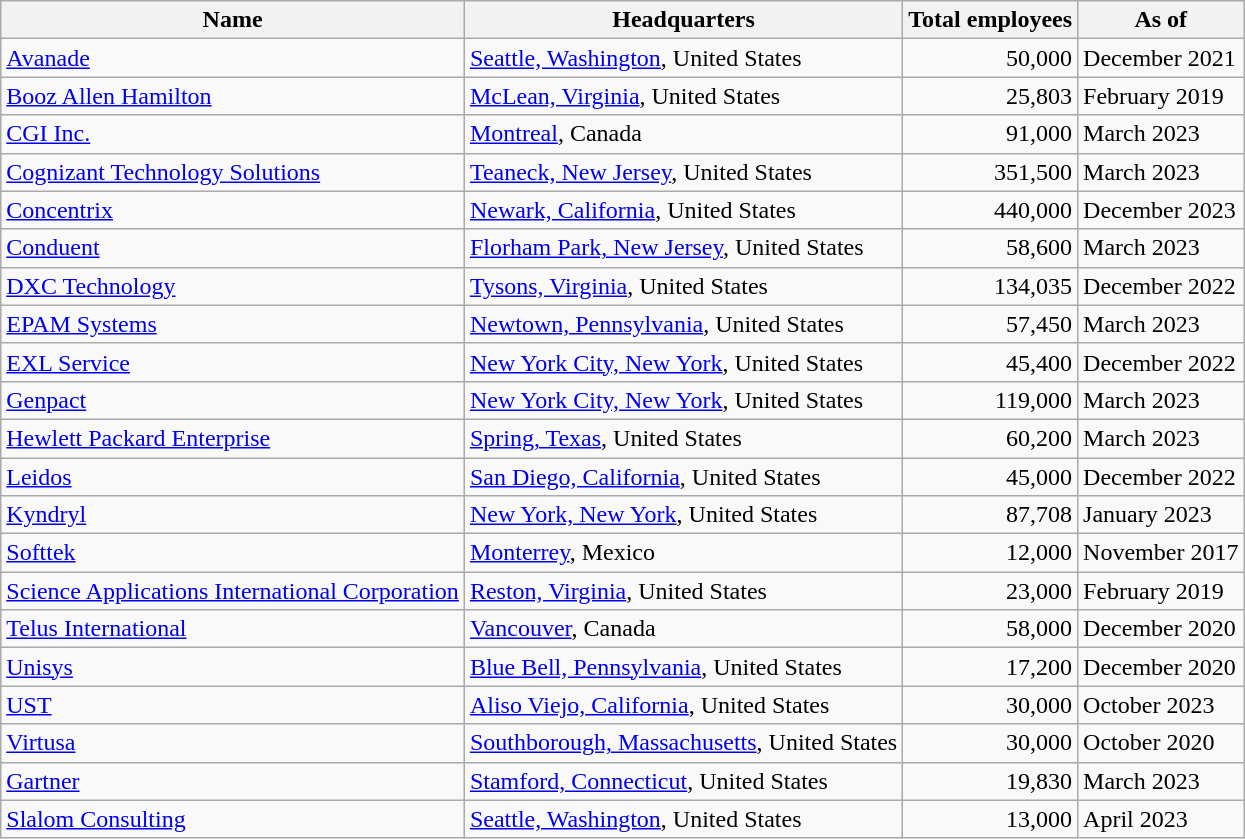<table class="wikitable sortable">
<tr>
<th>Name</th>
<th>Headquarters</th>
<th>Total employees</th>
<th class="unsortable">As of</th>
</tr>
<tr>
<td><a href='#'>Avanade</a></td>
<td><a href='#'>Seattle, Washington</a>, United States</td>
<td style="text-align:right;">50,000</td>
<td>December 2021</td>
</tr>
<tr>
<td><a href='#'>Booz Allen Hamilton</a></td>
<td><a href='#'>McLean, Virginia</a>, United States</td>
<td style="text-align:right;">25,803</td>
<td>February 2019</td>
</tr>
<tr>
<td><a href='#'>CGI Inc.</a></td>
<td><a href='#'>Montreal</a>, Canada</td>
<td style="text-align:right;">91,000</td>
<td>March 2023</td>
</tr>
<tr>
<td><a href='#'>Cognizant Technology Solutions</a></td>
<td><a href='#'>Teaneck, New Jersey</a>, United States</td>
<td style="text-align:right;">351,500</td>
<td>March 2023</td>
</tr>
<tr>
<td><a href='#'>Concentrix</a></td>
<td><a href='#'>Newark, California</a>, United States</td>
<td style="text-align:right;">440,000</td>
<td>December 2023</td>
</tr>
<tr>
<td><a href='#'>Conduent</a></td>
<td><a href='#'>Florham Park, New Jersey</a>, United States</td>
<td style="text-align:right;">58,600</td>
<td>March 2023</td>
</tr>
<tr>
<td><a href='#'>DXC Technology</a></td>
<td><a href='#'>Tysons, Virginia</a>, United States</td>
<td style="text-align:right;">134,035</td>
<td>December 2022</td>
</tr>
<tr>
<td><a href='#'>EPAM Systems</a></td>
<td><a href='#'>Newtown, Pennsylvania</a>, United States</td>
<td style="text-align:right;">57,450</td>
<td>March 2023</td>
</tr>
<tr>
<td><a href='#'>EXL Service</a></td>
<td><a href='#'>New York City, New York</a>, United States</td>
<td style="text-align:right;">45,400</td>
<td>December 2022</td>
</tr>
<tr>
<td><a href='#'>Genpact</a></td>
<td><a href='#'>New York City, New York</a>, United States</td>
<td style="text-align:right;">119,000</td>
<td>March 2023</td>
</tr>
<tr>
<td><a href='#'>Hewlett Packard Enterprise</a></td>
<td><a href='#'>Spring, Texas</a>, United States</td>
<td style="text-align:right;">60,200</td>
<td>March 2023</td>
</tr>
<tr>
<td><a href='#'>Leidos</a></td>
<td><a href='#'>San Diego, California</a>, United States</td>
<td style="text-align:right;">45,000</td>
<td>December 2022</td>
</tr>
<tr>
<td><a href='#'>Kyndryl</a></td>
<td><a href='#'>New York, New York</a>, United States</td>
<td style="text-align:right;">87,708</td>
<td>January 2023</td>
</tr>
<tr>
<td><a href='#'>Softtek</a></td>
<td><a href='#'>Monterrey</a>, Mexico</td>
<td style="text-align:right;">12,000</td>
<td>November 2017</td>
</tr>
<tr>
<td><a href='#'>Science Applications International Corporation</a></td>
<td><a href='#'>Reston, Virginia</a>, United States</td>
<td style="text-align:right;">23,000</td>
<td>February 2019</td>
</tr>
<tr>
<td><a href='#'>Telus International</a></td>
<td><a href='#'>Vancouver</a>, Canada</td>
<td style="text-align:right;">58,000</td>
<td>December 2020</td>
</tr>
<tr>
<td><a href='#'>Unisys</a></td>
<td><a href='#'>Blue Bell, Pennsylvania</a>, United States</td>
<td style="text-align:right;">17,200</td>
<td>December 2020</td>
</tr>
<tr>
<td><a href='#'>UST</a></td>
<td><a href='#'>Aliso Viejo, California</a>, United States</td>
<td style="text-align:right;">30,000</td>
<td>October 2023</td>
</tr>
<tr>
<td><a href='#'>Virtusa</a></td>
<td><a href='#'>Southborough, Massachusetts</a>, United States</td>
<td style="text-align:right;">30,000</td>
<td>October 2020</td>
</tr>
<tr>
<td><a href='#'>Gartner</a></td>
<td><a href='#'>Stamford, Connecticut</a>, United States</td>
<td style="text-align:right;">19,830</td>
<td>March 2023</td>
</tr>
<tr>
<td><a href='#'>Slalom Consulting</a></td>
<td><a href='#'>Seattle, Washington</a>, United States</td>
<td style="text-align:right;">13,000</td>
<td>April 2023</td>
</tr>
</table>
